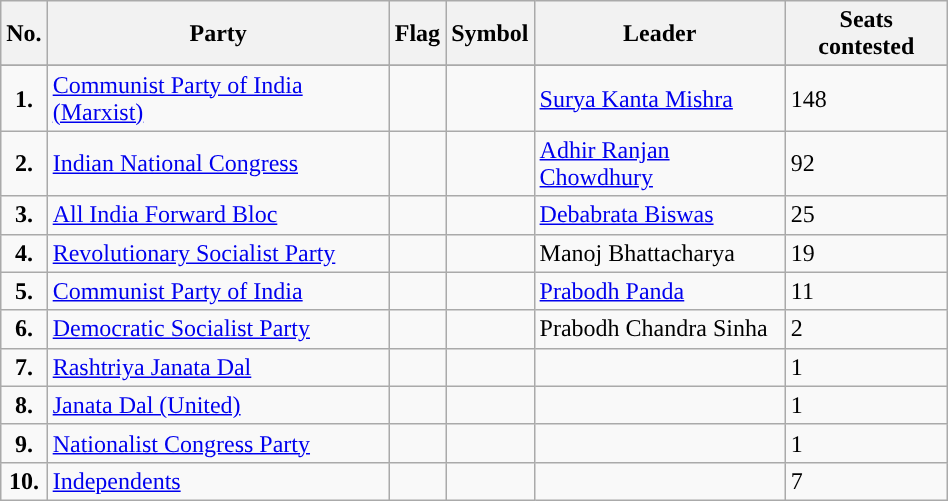<table class="wikitable sortable" width="50%">
<tr>
<th>No.</th>
<th>Party</th>
<th>Flag</th>
<th>Symbol</th>
<th>Leader</th>
<th>Seats contested</th>
</tr>
<tr>
</tr>
<tr>
<td ! style="text-align:center; background:"><strong>1.</strong></td>
<td><a href='#'>Communist Party of India (Marxist)</a></td>
<td></td>
<td></td>
<td><a href='#'>Surya Kanta Mishra</a></td>
<td>148</td>
</tr>
<tr>
<td ! style="text-align:center; background:"><strong>2.</strong></td>
<td><a href='#'>Indian National Congress</a></td>
<td></td>
<td></td>
<td><a href='#'>Adhir Ranjan Chowdhury</a></td>
<td>92</td>
</tr>
<tr>
<td ! style="text-align:center; background:"><strong>3.</strong></td>
<td><a href='#'>All India Forward Bloc</a></td>
<td></td>
<td></td>
<td><a href='#'>Debabrata Biswas</a></td>
<td>25</td>
</tr>
<tr>
<td ! style="text-align:center; background:"><strong>4.</strong></td>
<td><a href='#'>Revolutionary Socialist Party</a></td>
<td></td>
<td></td>
<td>Manoj Bhattacharya</td>
<td>19</td>
</tr>
<tr>
<td ! style="text-align:center; background:"><strong>5.</strong></td>
<td><a href='#'>Communist Party of India</a></td>
<td></td>
<td></td>
<td><a href='#'>Prabodh Panda</a></td>
<td>11</td>
</tr>
<tr>
<td style="text-align:center; background: "><strong>6.</strong></td>
<td><a href='#'>Democratic Socialist Party</a></td>
<td></td>
<td></td>
<td>Prabodh Chandra Sinha</td>
<td>2</td>
</tr>
<tr>
<td style="text-align:center; background:"><strong>7.</strong></td>
<td><a href='#'>Rashtriya Janata Dal</a></td>
<td></td>
<td></td>
<td></td>
<td>1</td>
</tr>
<tr>
<td style="text-align:center; background:"><strong>8.</strong></td>
<td><a href='#'>Janata Dal (United)</a></td>
<td></td>
<td></td>
<td></td>
<td>1</td>
</tr>
<tr>
<td style="text-align:center; background: "><strong>9.</strong></td>
<td><a href='#'>Nationalist Congress Party</a></td>
<td></td>
<td></td>
<td></td>
<td>1</td>
</tr>
<tr>
<td style="text-align:center; background: "><strong>10.</strong></td>
<td><a href='#'>Independents</a></td>
<td></td>
<td></td>
<td></td>
<td>7</td>
</tr>
</table>
